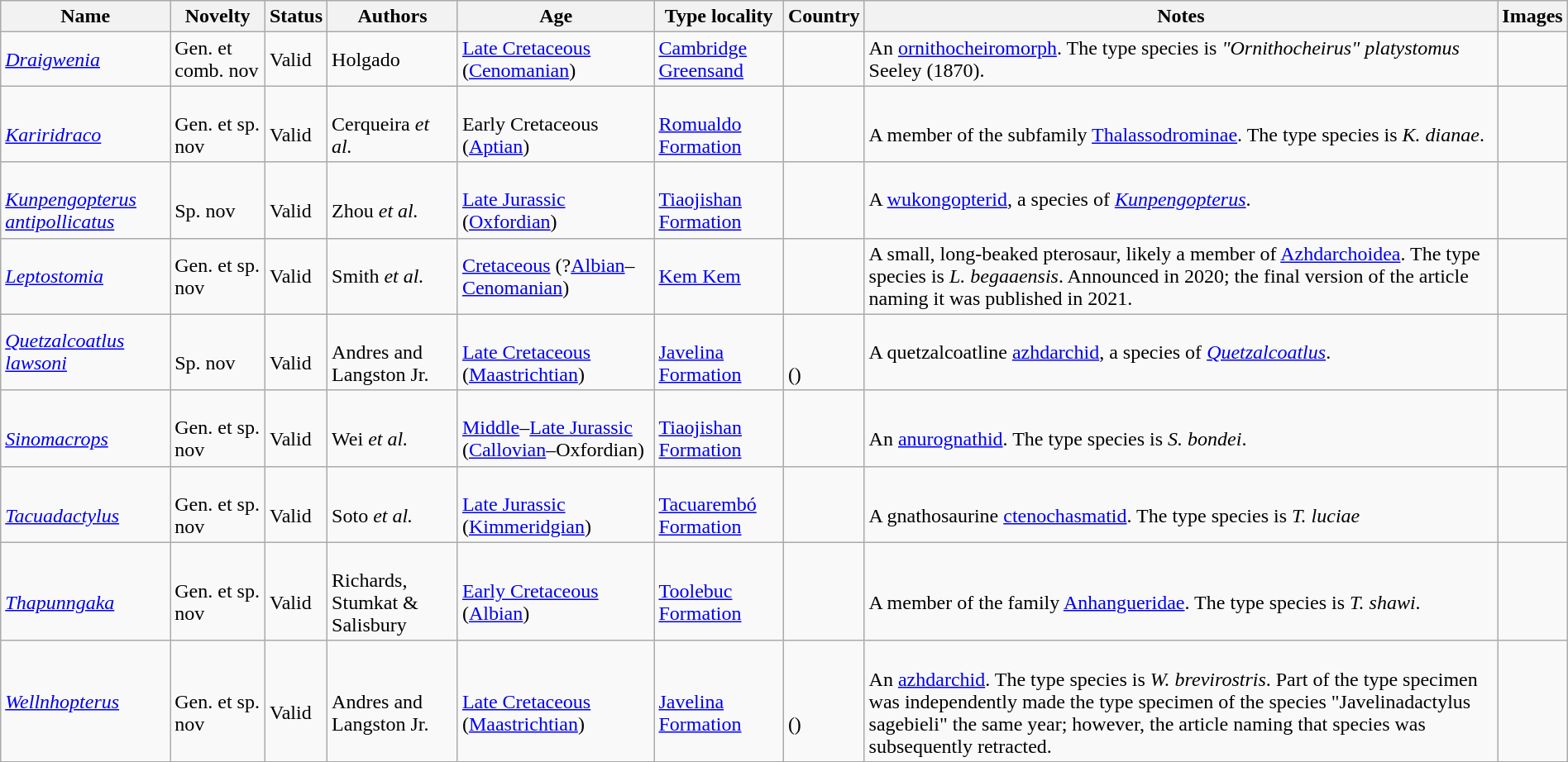<table class="wikitable sortable" align="center" width="100%">
<tr>
<th>Name</th>
<th>Novelty</th>
<th>Status</th>
<th>Authors</th>
<th>Age</th>
<th>Type locality</th>
<th>Country</th>
<th>Notes</th>
<th>Images</th>
</tr>
<tr>
<td><em><a href='#'>Draigwenia</a></em></td>
<td>Gen. et comb. nov</td>
<td>Valid</td>
<td>Holgado</td>
<td><a href='#'>Late Cretaceous</a> (<a href='#'>Cenomanian</a>)</td>
<td><a href='#'>Cambridge Greensand</a></td>
<td></td>
<td>An <a href='#'>ornithocheiromorph</a>. The type species is <em>"Ornithocheirus" platystomus</em> Seeley (1870).</td>
<td></td>
</tr>
<tr>
<td><br><em><a href='#'>Kariridraco</a></em></td>
<td><br>Gen. et sp. nov</td>
<td><br>Valid</td>
<td><br>Cerqueira <em>et al.</em></td>
<td><br>Early Cretaceous (<a href='#'>Aptian</a>)</td>
<td><br><a href='#'>Romualdo Formation</a></td>
<td><br></td>
<td><br>A member of the subfamily <a href='#'>Thalassodrominae</a>. The type species is <em>K. dianae</em>.</td>
<td><br></td>
</tr>
<tr>
<td><br><em><a href='#'>Kunpengopterus antipollicatus</a></em></td>
<td><br>Sp. nov</td>
<td><br>Valid</td>
<td><br>Zhou <em>et al.</em></td>
<td><br><a href='#'>Late Jurassic</a> (<a href='#'>Oxfordian</a>)</td>
<td><br><a href='#'>Tiaojishan Formation</a></td>
<td><br></td>
<td>A <a href='#'>wukongopterid</a>, a species of <em><a href='#'>Kunpengopterus</a></em>.</td>
<td><br></td>
</tr>
<tr>
<td><em><a href='#'>Leptostomia</a></em></td>
<td>Gen. et sp. nov</td>
<td>Valid</td>
<td>Smith <em>et al.</em></td>
<td><a href='#'>Cretaceous</a> (?<a href='#'>Albian</a>–<a href='#'>Cenomanian</a>)</td>
<td><a href='#'>Kem Kem</a></td>
<td></td>
<td>A small, long-beaked pterosaur, likely a member of <a href='#'>Azhdarchoidea</a>. The type species is <em>L. begaaensis</em>. Announced in 2020; the final version of the article naming it was published in 2021.</td>
<td></td>
</tr>
<tr>
<td><em><a href='#'>Quetzalcoatlus lawsoni</a></em></td>
<td><br>Sp. nov</td>
<td><br>Valid</td>
<td><br>Andres and Langston Jr.</td>
<td><br><a href='#'>Late Cretaceous</a> (<a href='#'>Maastrichtian</a>)</td>
<td><br><a href='#'>Javelina Formation</a></td>
<td><br><br> ()</td>
<td>A quetzalcoatline <a href='#'>azhdarchid</a>, a species of <em><a href='#'>Quetzalcoatlus</a></em>.</td>
<td></td>
</tr>
<tr>
<td><br><em><a href='#'>Sinomacrops</a></em></td>
<td><br>Gen. et sp. nov</td>
<td><br>Valid</td>
<td><br>Wei <em>et al.</em></td>
<td><br><a href='#'>Middle</a>–<a href='#'>Late Jurassic</a> (<a href='#'>Callovian</a>–Oxfordian)</td>
<td><br><a href='#'>Tiaojishan Formation</a></td>
<td><br></td>
<td><br>An <a href='#'>anurognathid</a>. The type species is <em>S. bondei</em>.</td>
<td><br></td>
</tr>
<tr>
<td><br><em><a href='#'>Tacuadactylus</a></em></td>
<td><br>Gen. et sp. nov</td>
<td><br>Valid</td>
<td><br>Soto <em>et al.</em></td>
<td><br><a href='#'>Late Jurassic</a> (<a href='#'>Kimmeridgian</a>)</td>
<td><br><a href='#'>Tacuarembó Formation</a></td>
<td><br></td>
<td><br>A gnathosaurine <a href='#'>ctenochasmatid</a>. The type species is <em>T. luciae</em></td>
<td></td>
</tr>
<tr>
<td><br><em><a href='#'>Thapunngaka</a></em></td>
<td><br>Gen. et sp. nov</td>
<td><br>Valid</td>
<td><br>Richards, Stumkat & Salisbury</td>
<td><br><a href='#'>Early Cretaceous</a> (<a href='#'>Albian</a>)</td>
<td><br><a href='#'>Toolebuc Formation</a></td>
<td><br></td>
<td><br>A member of the family <a href='#'>Anhangueridae</a>. The type species is <em>T. shawi</em>.</td>
<td></td>
</tr>
<tr>
<td><em><a href='#'>Wellnhopterus</a></em></td>
<td><br>Gen. et sp. nov</td>
<td><br>Valid</td>
<td><br>Andres and Langston Jr.</td>
<td><br><a href='#'>Late Cretaceous</a> (<a href='#'>Maastrichtian</a>)</td>
<td><br><a href='#'>Javelina Formation</a></td>
<td><br><br>()</td>
<td><br>An <a href='#'>azhdarchid</a>. The type species is <em>W. brevirostris</em>. Part of the type specimen was independently made the type specimen of the species "Javelinadactylus sagebieli" the same year; however, the article naming that species was subsequently retracted.</td>
<td></td>
</tr>
</table>
